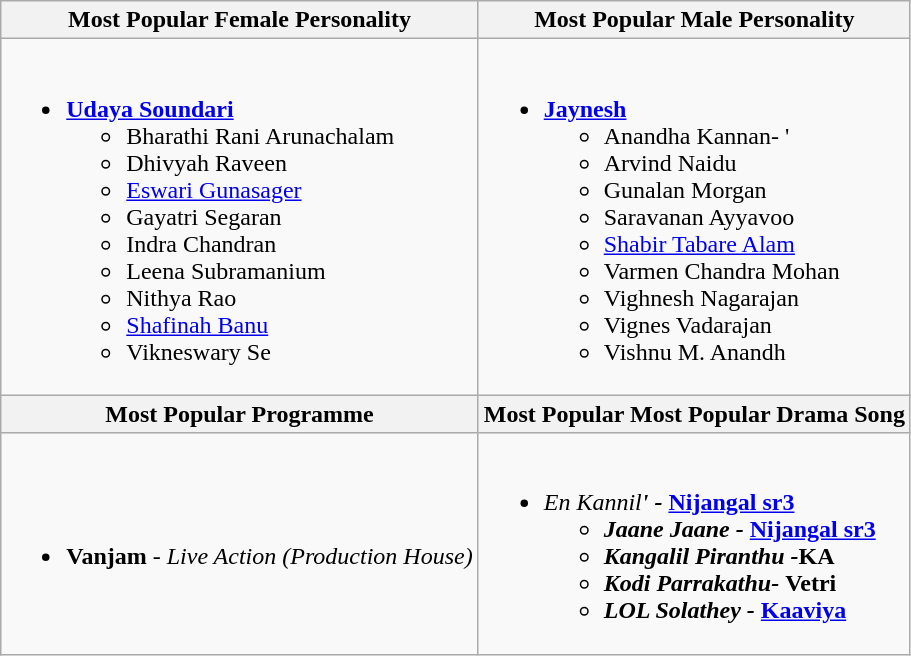<table class="wikitable" |>
<tr>
<th align="center">Most Popular Female Personality</th>
<th align="center">Most Popular Male Personality</th>
</tr>
<tr>
<td><br><ul><li><strong><a href='#'>Udaya Soundari</a></strong><ul><li>Bharathi Rani Arunachalam</li><li>Dhivyah Raveen</li><li><a href='#'>Eswari Gunasager</a></li><li>Gayatri Segaran</li><li>Indra Chandran</li><li>Leena Subramanium</li><li>Nithya Rao</li><li><a href='#'>Shafinah Banu</a></li><li>Vikneswary Se</li></ul></li></ul></td>
<td><br><ul><li><strong><a href='#'>Jaynesh</a></strong><ul><li>Anandha Kannan- '</li><li>Arvind Naidu</li><li>Gunalan Morgan</li><li>Saravanan Ayyavoo</li><li><a href='#'>Shabir Tabare Alam</a></li><li>Varmen Chandra Mohan</li><li>Vighnesh Nagarajan</li><li>Vignes Vadarajan</li><li>Vishnu M. Anandh</li></ul></li></ul></td>
</tr>
<tr>
<th align="center">Most Popular Programme</th>
<th align="center">Most Popular Most Popular Drama Song</th>
</tr>
<tr>
<td><br><ul><li><strong>Vanjam</strong> - <em>Live Action (Production House)</em></li></ul></td>
<td><br><ul><li><em>En Kannil<strong>' - </em><a href='#'>Nijangal sr3</a><em><ul><li>Jaane Jaane - </em><a href='#'>Nijangal sr3</a><em></li><li>Kangalil Piranthu -</em>KA<em></li><li>Kodi Parrakathu- </em>Vetri<em></li><li>LOL Solathey - </em><a href='#'>Kaaviya</a><em></li></ul></li></ul></td>
</tr>
</table>
